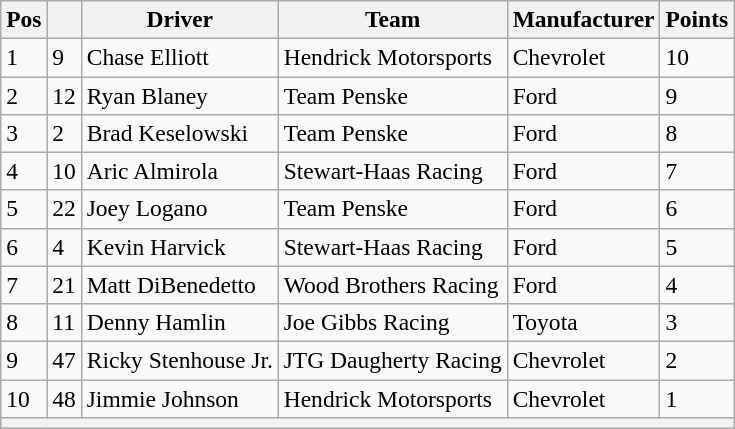<table class="wikitable" style="font-size:98%">
<tr>
<th>Pos</th>
<th></th>
<th>Driver</th>
<th>Team</th>
<th>Manufacturer</th>
<th>Points</th>
</tr>
<tr>
<td>1</td>
<td>9</td>
<td>Chase Elliott</td>
<td>Hendrick Motorsports</td>
<td>Chevrolet</td>
<td>10</td>
</tr>
<tr>
<td>2</td>
<td>12</td>
<td>Ryan Blaney</td>
<td>Team Penske</td>
<td>Ford</td>
<td>9</td>
</tr>
<tr>
<td>3</td>
<td>2</td>
<td>Brad Keselowski</td>
<td>Team Penske</td>
<td>Ford</td>
<td>8</td>
</tr>
<tr>
<td>4</td>
<td>10</td>
<td>Aric Almirola</td>
<td>Stewart-Haas Racing</td>
<td>Ford</td>
<td>7</td>
</tr>
<tr>
<td>5</td>
<td>22</td>
<td>Joey Logano</td>
<td>Team Penske</td>
<td>Ford</td>
<td>6</td>
</tr>
<tr>
<td>6</td>
<td>4</td>
<td>Kevin Harvick</td>
<td>Stewart-Haas Racing</td>
<td>Ford</td>
<td>5</td>
</tr>
<tr>
<td>7</td>
<td>21</td>
<td>Matt DiBenedetto</td>
<td>Wood Brothers Racing</td>
<td>Ford</td>
<td>4</td>
</tr>
<tr>
<td>8</td>
<td>11</td>
<td>Denny Hamlin</td>
<td>Joe Gibbs Racing</td>
<td>Toyota</td>
<td>3</td>
</tr>
<tr>
<td>9</td>
<td>47</td>
<td>Ricky Stenhouse Jr.</td>
<td>JTG Daugherty Racing</td>
<td>Chevrolet</td>
<td>2</td>
</tr>
<tr>
<td>10</td>
<td>48</td>
<td>Jimmie Johnson</td>
<td>Hendrick Motorsports</td>
<td>Chevrolet</td>
<td>1</td>
</tr>
<tr>
<th colspan="6"></th>
</tr>
</table>
